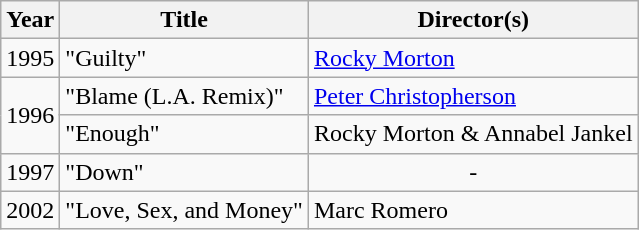<table class="wikitable">
<tr>
<th>Year</th>
<th>Title</th>
<th>Director(s)</th>
</tr>
<tr>
<td>1995</td>
<td>"Guilty"</td>
<td><a href='#'>Rocky Morton</a></td>
</tr>
<tr>
<td rowspan="2">1996</td>
<td>"Blame (L.A. Remix)"</td>
<td><a href='#'>Peter Christopherson</a></td>
</tr>
<tr>
<td>"Enough"</td>
<td>Rocky Morton & Annabel Jankel</td>
</tr>
<tr>
<td>1997</td>
<td>"Down"</td>
<td style="text-align:center;">-</td>
</tr>
<tr>
<td>2002</td>
<td>"Love, Sex, and Money"</td>
<td>Marc Romero</td>
</tr>
</table>
